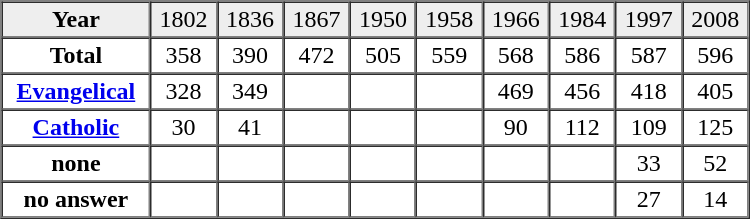<table border="1" cellpadding="2" cellspacing="0" width="500">
<tr bgcolor="#eeeeee" align="center">
<td><strong>Year</strong></td>
<td>1802</td>
<td>1836</td>
<td>1867</td>
<td>1950</td>
<td>1958</td>
<td>1966</td>
<td>1984</td>
<td>1997</td>
<td>2008</td>
</tr>
<tr align="center">
<td><strong>Total</strong></td>
<td>358</td>
<td>390</td>
<td>472</td>
<td>505</td>
<td>559</td>
<td>568</td>
<td>586</td>
<td>587</td>
<td>596</td>
</tr>
<tr align="center">
<td><strong><a href='#'>Evangelical</a></strong></td>
<td>328</td>
<td>349</td>
<td> </td>
<td> </td>
<td> </td>
<td>469</td>
<td>456</td>
<td>418</td>
<td>405</td>
</tr>
<tr align="center">
<td><strong><a href='#'>Catholic</a></strong></td>
<td>30</td>
<td>41</td>
<td> </td>
<td> </td>
<td> </td>
<td>90</td>
<td>112</td>
<td>109</td>
<td>125</td>
</tr>
<tr align="center">
<td><strong>none</strong></td>
<td> </td>
<td> </td>
<td> </td>
<td> </td>
<td> </td>
<td> </td>
<td> </td>
<td>33</td>
<td>52</td>
</tr>
<tr align="center">
<td><strong>no answer</strong></td>
<td> </td>
<td> </td>
<td> </td>
<td> </td>
<td> </td>
<td> </td>
<td> </td>
<td>27</td>
<td>14</td>
</tr>
</table>
